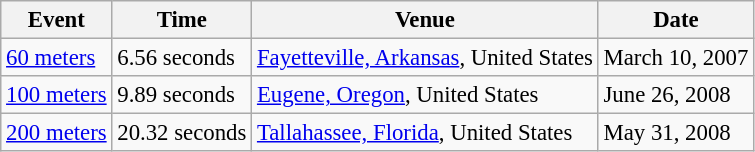<table class="wikitable" style="border-collapse: collapse; font-size: 95%;">
<tr>
<th>Event</th>
<th>Time</th>
<th>Venue</th>
<th>Date</th>
</tr>
<tr>
<td><a href='#'>60 meters</a></td>
<td>6.56 seconds</td>
<td><a href='#'>Fayetteville, Arkansas</a>, United States</td>
<td>March 10, 2007</td>
</tr>
<tr>
<td><a href='#'>100 meters</a></td>
<td>9.89 seconds</td>
<td><a href='#'>Eugene, Oregon</a>, United States</td>
<td>June 26, 2008</td>
</tr>
<tr>
<td><a href='#'>200 meters</a></td>
<td>20.32 seconds</td>
<td><a href='#'>Tallahassee, Florida</a>, United States</td>
<td>May 31, 2008</td>
</tr>
</table>
